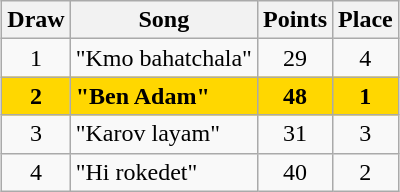<table class="sortable wikitable" style="margin: 1em auto 1em auto; text-align:center">
<tr>
<th>Draw</th>
<th>Song</th>
<th>Points</th>
<th>Place</th>
</tr>
<tr>
<td>1</td>
<td align="left">"Kmo bahatchala"</td>
<td>29</td>
<td>4</td>
</tr>
<tr style="font-weight:bold; background:gold;">
<td>2</td>
<td align="left">"Ben Adam"</td>
<td>48</td>
<td>1</td>
</tr>
<tr>
<td>3</td>
<td align="left">"Karov layam"</td>
<td>31</td>
<td>3</td>
</tr>
<tr>
<td>4</td>
<td align="left">"Hi rokedet"</td>
<td>40</td>
<td>2</td>
</tr>
</table>
